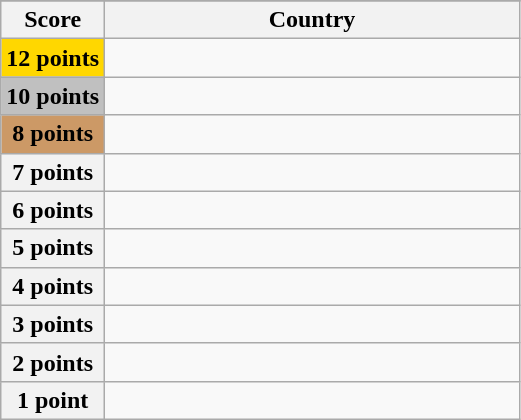<table class="wikitable">
<tr>
</tr>
<tr>
<th scope="col" width="20%">Score</th>
<th scope="col">Country</th>
</tr>
<tr>
<th scope="row" style="background:gold">12 points</th>
<td></td>
</tr>
<tr>
<th scope="row" style="background:silver">10 points</th>
<td></td>
</tr>
<tr>
<th scope="row" style="background:#CC9966">8 points</th>
<td></td>
</tr>
<tr>
<th scope="row">7 points</th>
<td></td>
</tr>
<tr>
<th scope="row">6 points</th>
<td></td>
</tr>
<tr>
<th scope="row">5 points</th>
<td></td>
</tr>
<tr>
<th scope="row">4 points</th>
<td></td>
</tr>
<tr>
<th scope="row">3 points</th>
<td></td>
</tr>
<tr>
<th scope="row">2 points</th>
<td></td>
</tr>
<tr>
<th scope="row">1 point</th>
<td></td>
</tr>
</table>
